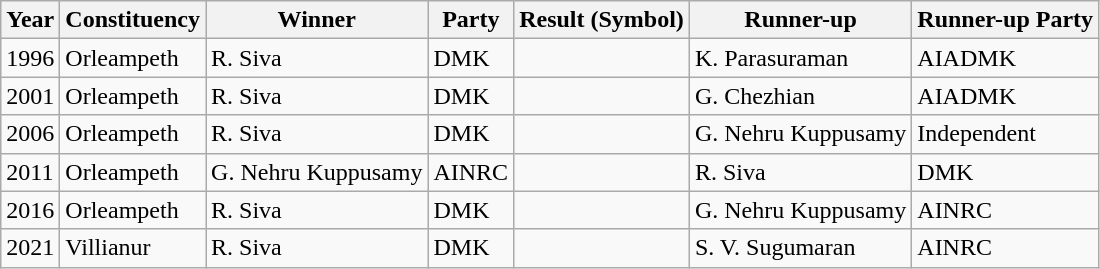<table class="wikitable">
<tr>
<th>Year</th>
<th>Constituency</th>
<th>Winner</th>
<th>Party</th>
<th>Result (Symbol)</th>
<th>Runner-up</th>
<th>Runner-up Party</th>
</tr>
<tr>
<td>1996</td>
<td>Orleampeth</td>
<td>R. Siva</td>
<td>DMK</td>
<td></td>
<td>K. Parasuraman</td>
<td>AIADMK</td>
</tr>
<tr>
<td>2001</td>
<td>Orleampeth</td>
<td>R. Siva</td>
<td>DMK</td>
<td></td>
<td>G. Chezhian</td>
<td>AIADMK</td>
</tr>
<tr>
<td>2006</td>
<td>Orleampeth</td>
<td>R. Siva</td>
<td>DMK</td>
<td></td>
<td>G. Nehru Kuppusamy</td>
<td>Independent</td>
</tr>
<tr>
<td>2011</td>
<td>Orleampeth</td>
<td>G. Nehru Kuppusamy</td>
<td>AINRC</td>
<td></td>
<td>R. Siva</td>
<td>DMK</td>
</tr>
<tr>
<td>2016</td>
<td>Orleampeth</td>
<td>R. Siva</td>
<td>DMK</td>
<td></td>
<td>G. Nehru Kuppusamy</td>
<td>AINRC</td>
</tr>
<tr>
<td>2021</td>
<td>Villianur</td>
<td>R. Siva</td>
<td>DMK</td>
<td></td>
<td>S. V. Sugumaran</td>
<td>AINRC</td>
</tr>
</table>
